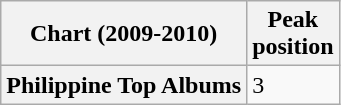<table class="wikitable sortable">
<tr>
<th>Chart (2009-2010)</th>
<th>Peak<br>position</th>
</tr>
<tr>
<th>Philippine Top Albums</th>
<td>3</td>
</tr>
</table>
